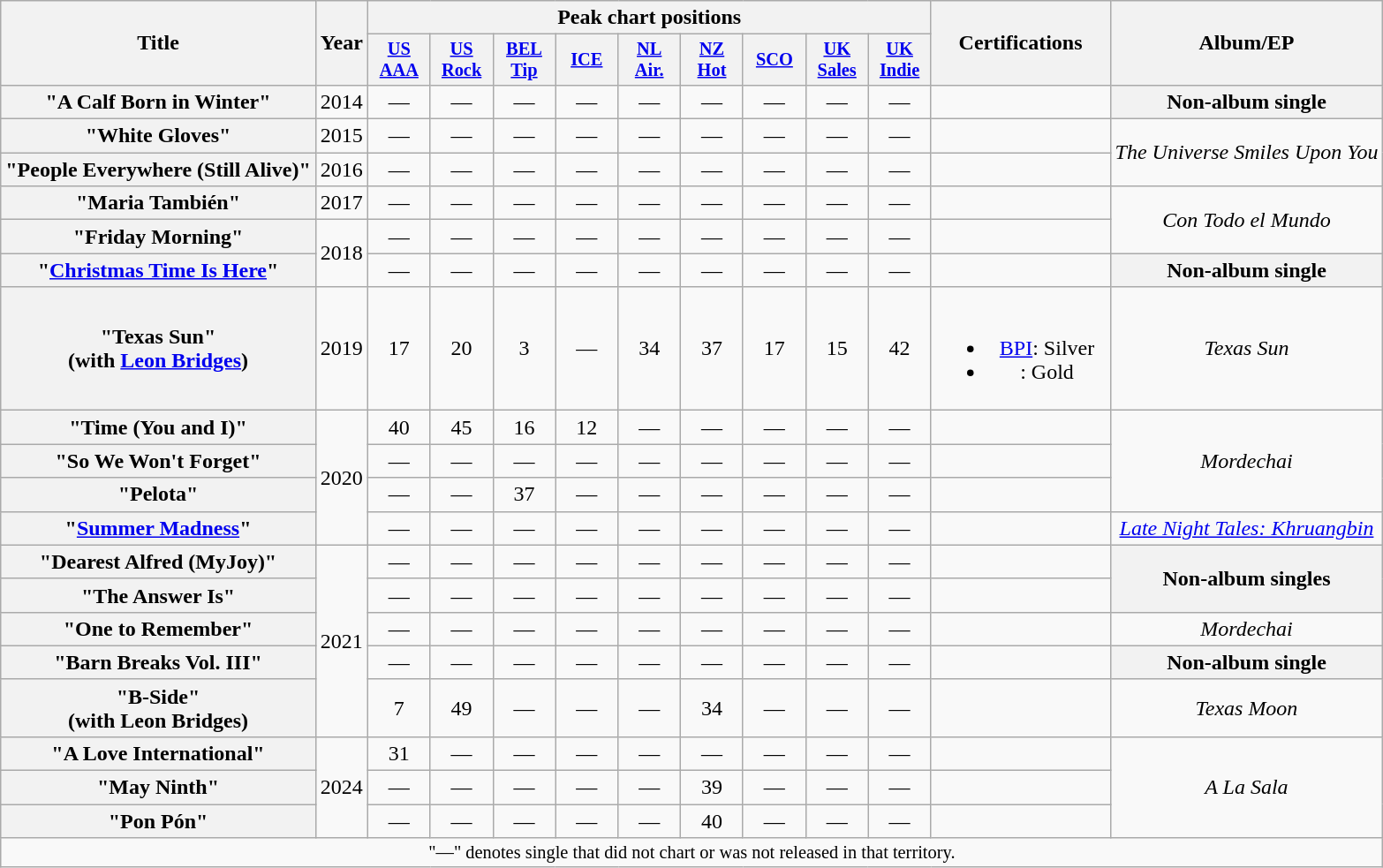<table class="wikitable plainrowheaders" style="text-align:center;">
<tr>
<th scope="col" rowspan="2">Title</th>
<th scope="col" rowspan="2">Year</th>
<th scope="col" colspan="9">Peak chart positions</th>
<th scope="col" rowspan="2" style="width:8em;">Certifications</th>
<th scope="col" rowspan="2">Album/EP</th>
</tr>
<tr>
<th scope="col" style="width:3em;font-size:85%;"><a href='#'>US<br>AAA</a><br></th>
<th scope="col" style="width:3em;font-size:85%;"><a href='#'>US<br>Rock</a><br></th>
<th scope="col" style="width:3em;font-size:85%;"><a href='#'>BEL<br>Tip</a><br></th>
<th scope="col" style="width:3em;font-size:85%;"><a href='#'>ICE</a><br></th>
<th scope="col" style="width:3em;font-size:85%;"><a href='#'>NL<br>Air.</a><br></th>
<th scope="col" style="width:3em;font-size:85%;"><a href='#'>NZ<br>Hot</a><br></th>
<th scope="col" style="width:3em;font-size:85%;"><a href='#'>SCO</a><br></th>
<th scope="col" style="width:3em;font-size:85%;"><a href='#'>UK<br>Sales</a><br></th>
<th scope="col" style="width:3em;font-size:85%;"><a href='#'>UK<br>Indie</a><br></th>
</tr>
<tr>
<th scope="row">"A Calf Born in Winter"</th>
<td>2014</td>
<td>—</td>
<td>—</td>
<td>—</td>
<td>—</td>
<td>—</td>
<td>—</td>
<td>—</td>
<td>—</td>
<td>—</td>
<td></td>
<th scope="row" style="text-align:center;">Non-album single</th>
</tr>
<tr>
<th scope="row">"White Gloves"</th>
<td>2015</td>
<td>—</td>
<td>—</td>
<td>—</td>
<td>—</td>
<td>—</td>
<td>—</td>
<td>—</td>
<td>—</td>
<td>—</td>
<td></td>
<td rowspan="2"><em>The Universe Smiles Upon You</em></td>
</tr>
<tr>
<th scope="row">"People Everywhere (Still Alive)"</th>
<td>2016</td>
<td>—</td>
<td>—</td>
<td>—</td>
<td>—</td>
<td>—</td>
<td>—</td>
<td>—</td>
<td>—</td>
<td>—</td>
<td></td>
</tr>
<tr>
<th scope="row">"Maria También"</th>
<td>2017</td>
<td>—</td>
<td>—</td>
<td>—</td>
<td>—</td>
<td>—</td>
<td>—</td>
<td>—</td>
<td>—</td>
<td>—</td>
<td></td>
<td rowspan="2"><em>Con Todo el Mundo</em></td>
</tr>
<tr>
<th scope="row">"Friday Morning"</th>
<td rowspan="2">2018</td>
<td>—</td>
<td>—</td>
<td>—</td>
<td>—</td>
<td>—</td>
<td>—</td>
<td>—</td>
<td>—</td>
<td>—</td>
<td></td>
</tr>
<tr>
<th scope="row">"<a href='#'>Christmas Time Is Here</a>"</th>
<td>—</td>
<td>—</td>
<td>—</td>
<td>—</td>
<td>—</td>
<td>—</td>
<td>—</td>
<td>—</td>
<td>—</td>
<td></td>
<th scope="row" style="text-align:center;">Non-album single</th>
</tr>
<tr>
<th scope="row">"Texas Sun"<br><span>(with <a href='#'>Leon Bridges</a>)</span></th>
<td>2019</td>
<td>17</td>
<td>20</td>
<td>3</td>
<td>—</td>
<td>34</td>
<td>37</td>
<td>17</td>
<td>15</td>
<td>42</td>
<td><br><ul><li><a href='#'>BPI</a>: Silver</li><li><a href='#'></a>: Gold</li></ul></td>
<td><em>Texas Sun</em></td>
</tr>
<tr>
<th scope="row">"Time (You and I)"</th>
<td rowspan="4">2020</td>
<td>40</td>
<td>45</td>
<td>16</td>
<td>12</td>
<td>—</td>
<td>—</td>
<td>—</td>
<td>—</td>
<td>—</td>
<td></td>
<td rowspan="3"><em>Mordechai</em></td>
</tr>
<tr>
<th scope="row">"So We Won't Forget"</th>
<td>—</td>
<td>—</td>
<td>—</td>
<td>—</td>
<td>—</td>
<td>—</td>
<td>—</td>
<td>—</td>
<td>—</td>
<td></td>
</tr>
<tr>
<th scope="row">"Pelota"</th>
<td>—</td>
<td>—</td>
<td>37</td>
<td>—</td>
<td>—</td>
<td>—</td>
<td>—</td>
<td>—</td>
<td>—</td>
<td></td>
</tr>
<tr>
<th scope="row">"<a href='#'>Summer Madness</a>"</th>
<td>—</td>
<td>—</td>
<td>—</td>
<td>—</td>
<td>—</td>
<td>—</td>
<td>—</td>
<td>—</td>
<td>—</td>
<td></td>
<td rowspan="1"><em><a href='#'>Late Night Tales: Khruangbin</a></em></td>
</tr>
<tr>
<th scope="row">"Dearest Alfred (MyJoy)"</th>
<td rowspan="5">2021</td>
<td>—</td>
<td>—</td>
<td>—</td>
<td>—</td>
<td>—</td>
<td>—</td>
<td>—</td>
<td>—</td>
<td>—</td>
<td></td>
<th scope="row" style="text-align:center;" rowspan="2">Non-album singles</th>
</tr>
<tr>
<th scope="row">"The Answer Is"</th>
<td>—</td>
<td>—</td>
<td>—</td>
<td>—</td>
<td>—</td>
<td>—</td>
<td>—</td>
<td>—</td>
<td>—</td>
<td></td>
</tr>
<tr>
<th scope="row">"One to Remember"</th>
<td>—</td>
<td>—</td>
<td>—</td>
<td>—</td>
<td>—</td>
<td>—</td>
<td>—</td>
<td>—</td>
<td>—</td>
<td></td>
<td><em>Mordechai</em></td>
</tr>
<tr>
<th scope="row">"Barn Breaks Vol. III"</th>
<td>—</td>
<td>—</td>
<td>—</td>
<td>—</td>
<td>—</td>
<td>—</td>
<td>—</td>
<td>—</td>
<td>—</td>
<td></td>
<th scope="row" style="text-align:center;">Non-album single</th>
</tr>
<tr>
<th scope="row">"B-Side"<br><span>(with Leon Bridges)</span></th>
<td>7</td>
<td>49</td>
<td>—</td>
<td>—</td>
<td>—</td>
<td>34</td>
<td>—</td>
<td>—</td>
<td>—</td>
<td></td>
<td><em>Texas Moon</em></td>
</tr>
<tr>
<th scope="row">"A Love International"</th>
<td rowspan="3">2024</td>
<td>31</td>
<td>—</td>
<td>—</td>
<td>—</td>
<td>—</td>
<td>—</td>
<td>—</td>
<td>—</td>
<td>—</td>
<td></td>
<td rowspan="3"><em>A La Sala</em></td>
</tr>
<tr>
<th scope="row">"May Ninth"</th>
<td>—</td>
<td>—</td>
<td>—</td>
<td>—</td>
<td>—</td>
<td>39</td>
<td>—</td>
<td>—</td>
<td>—</td>
<td></td>
</tr>
<tr>
<th scope="row">"Pon Pón"</th>
<td>—</td>
<td>—</td>
<td>—</td>
<td>—</td>
<td>—</td>
<td>40</td>
<td>—</td>
<td>—</td>
<td>—</td>
<td></td>
</tr>
<tr>
<td colspan="14" style="font-size:85%">"—" denotes single that did not chart or was not released in that territory.</td>
</tr>
</table>
